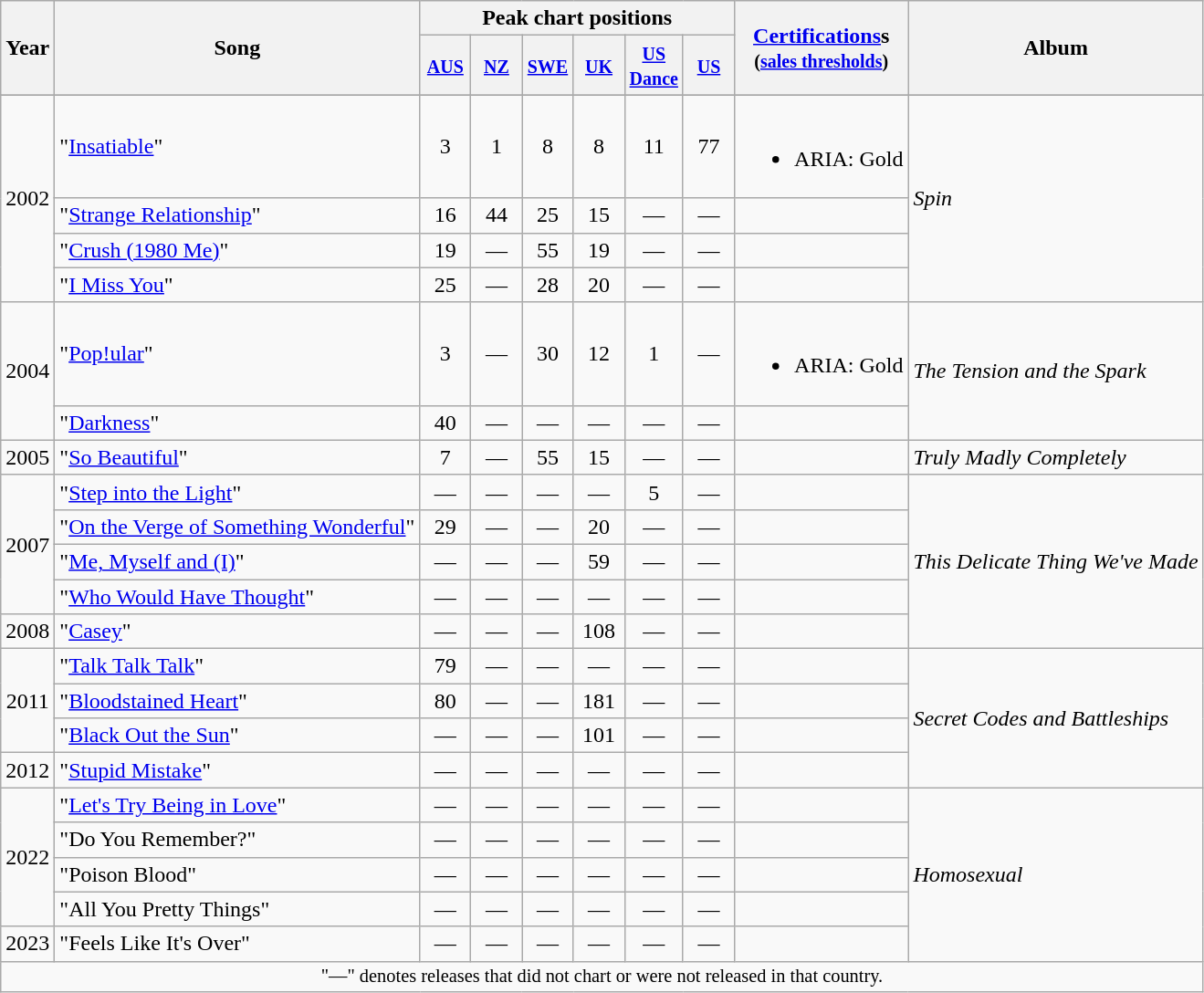<table class="wikitable">
<tr>
<th rowspan="2">Year</th>
<th rowspan="2">Song</th>
<th colspan="6">Peak chart positions</th>
<th rowspan="2"><a href='#'>Certifications</a>s<br><small>(<a href='#'>sales thresholds</a>)</small></th>
<th rowspan="2">Album</th>
</tr>
<tr>
<th width=30><small><a href='#'>AUS</a><br></small></th>
<th width=30><small><a href='#'>NZ</a><br></small></th>
<th width=30><small><a href='#'>SWE</a><br></small></th>
<th width=30><small><a href='#'>UK</a><br></small></th>
<th width=30><small><a href='#'>US<br>Dance</a><br></small></th>
<th width=30><small><a href='#'>US</a><br></small></th>
</tr>
<tr>
</tr>
<tr>
<td align="center" rowspan="4">2002</td>
<td>"<a href='#'>Insatiable</a>"</td>
<td align="center">3</td>
<td align="center">1</td>
<td align="center">8</td>
<td align="center">8</td>
<td align="center">11</td>
<td align="center">77</td>
<td><br><ul><li>ARIA: Gold</li></ul></td>
<td rowspan="4"><em>Spin</em></td>
</tr>
<tr>
<td>"<a href='#'>Strange Relationship</a>"</td>
<td align="center">16</td>
<td align="center">44</td>
<td align="center">25</td>
<td align="center">15</td>
<td align="center">—</td>
<td align="center">—</td>
<td></td>
</tr>
<tr>
<td>"<a href='#'>Crush (1980 Me)</a>"</td>
<td align="center">19</td>
<td align="center">—</td>
<td align="center">55</td>
<td align="center">19</td>
<td align="center">—</td>
<td align="center">—</td>
<td></td>
</tr>
<tr>
<td>"<a href='#'>I Miss You</a>"</td>
<td align="center">25</td>
<td align="center">—</td>
<td align="center">28</td>
<td align="center">20</td>
<td align="center">—</td>
<td align="center">—</td>
<td></td>
</tr>
<tr>
<td align="center" rowspan="2">2004</td>
<td>"<a href='#'>Pop!ular</a>"</td>
<td align="center">3</td>
<td align="center">—</td>
<td align="center">30</td>
<td align="center">12</td>
<td align="center">1</td>
<td align="center">—</td>
<td><br><ul><li>ARIA: Gold</li></ul></td>
<td rowspan=2><em>The Tension and the Spark</em></td>
</tr>
<tr>
<td>"<a href='#'>Darkness</a>"</td>
<td align="center">40</td>
<td align="center">—</td>
<td align="center">—</td>
<td align="center">—</td>
<td align="center">—</td>
<td align="center">—</td>
<td></td>
</tr>
<tr>
<td align="center">2005</td>
<td>"<a href='#'>So Beautiful</a>"</td>
<td align="center">7</td>
<td align="center">—</td>
<td align="center">55</td>
<td align="center">15</td>
<td align="center">—</td>
<td align="center">—</td>
<td></td>
<td><em>Truly Madly Completely</em></td>
</tr>
<tr>
<td align="center" rowspan="4">2007</td>
<td>"<a href='#'>Step into the Light</a>"</td>
<td align="center">—</td>
<td align="center">—</td>
<td align="center">—</td>
<td align="center">—</td>
<td align="center">5</td>
<td align="center">—</td>
<td></td>
<td rowspan="5"><em>This Delicate Thing We've Made</em></td>
</tr>
<tr>
<td>"<a href='#'>On the Verge of Something Wonderful</a>"</td>
<td align="center">29</td>
<td align="center">—</td>
<td align="center">—</td>
<td align="center">20</td>
<td align="center">—</td>
<td align="center">—</td>
<td></td>
</tr>
<tr>
<td>"<a href='#'>Me, Myself and (I)</a>"</td>
<td align="center">—</td>
<td align="center">—</td>
<td align="center">—</td>
<td align="center">59</td>
<td align="center">—</td>
<td align="center">—</td>
<td></td>
</tr>
<tr>
<td>"<a href='#'>Who Would Have Thought</a>"</td>
<td align="center">—</td>
<td align="center">—</td>
<td align="center">—</td>
<td align="center">—</td>
<td align="center">—</td>
<td align="center">—</td>
<td></td>
</tr>
<tr>
<td align="center">2008</td>
<td>"<a href='#'>Casey</a>"</td>
<td align="center">—</td>
<td align="center">—</td>
<td align="center">—</td>
<td align="center">108</td>
<td align="center">—</td>
<td align="center">—</td>
<td></td>
</tr>
<tr>
<td align="center" rowspan="3">2011</td>
<td>"<a href='#'>Talk Talk Talk</a>"</td>
<td align="center">79</td>
<td align="center">—</td>
<td align="center">—</td>
<td align="center">—</td>
<td align="center">—</td>
<td align="center">—</td>
<td></td>
<td rowspan=4><em>Secret Codes and Battleships</em></td>
</tr>
<tr>
<td>"<a href='#'>Bloodstained Heart</a>"</td>
<td align="center">80</td>
<td align="center">—</td>
<td align="center">—</td>
<td align="center">181</td>
<td align="center">—</td>
<td align="center">—</td>
<td></td>
</tr>
<tr>
<td>"<a href='#'>Black Out the Sun</a>"</td>
<td align="center">—</td>
<td align="center">—</td>
<td align="center">—</td>
<td align="center">101</td>
<td align="center">—</td>
<td align="center">—</td>
<td></td>
</tr>
<tr>
<td align="center">2012</td>
<td>"<a href='#'>Stupid Mistake</a>"</td>
<td align="center">—</td>
<td align="center">—</td>
<td align="center">—</td>
<td align="center">—</td>
<td align="center">—</td>
<td align="center">—</td>
<td></td>
</tr>
<tr>
<td rowspan="4">2022</td>
<td>"<a href='#'>Let's Try Being in Love</a>"</td>
<td align="center">—</td>
<td align="center">—</td>
<td align="center">—</td>
<td align="center">—</td>
<td align="center">—</td>
<td align="center">—</td>
<td></td>
<td rowspan="5"><em>Homosexual</em></td>
</tr>
<tr>
<td>"Do You Remember?"</td>
<td align="center">—</td>
<td align="center">—</td>
<td align="center">—</td>
<td align="center">—</td>
<td align="center">—</td>
<td align="center">—</td>
<td></td>
</tr>
<tr>
<td>"Poison Blood"</td>
<td align="center">—</td>
<td align="center">—</td>
<td align="center">—</td>
<td align="center">—</td>
<td align="center">—</td>
<td align="center">—</td>
<td></td>
</tr>
<tr>
<td>"All You Pretty Things"</td>
<td align="center">—</td>
<td align="center">—</td>
<td align="center">—</td>
<td align="center">—</td>
<td align="center">—</td>
<td align="center">—</td>
<td></td>
</tr>
<tr>
<td>2023</td>
<td>"Feels Like It's Over"</td>
<td align="center">—</td>
<td align="center">—</td>
<td align="center">—</td>
<td align="center">—</td>
<td align="center">—</td>
<td align="center">—</td>
<td></td>
</tr>
<tr>
<td align="center" colspan="10" style="font-size: 85%">"—" denotes releases that did not chart or were not released in that country.</td>
</tr>
</table>
